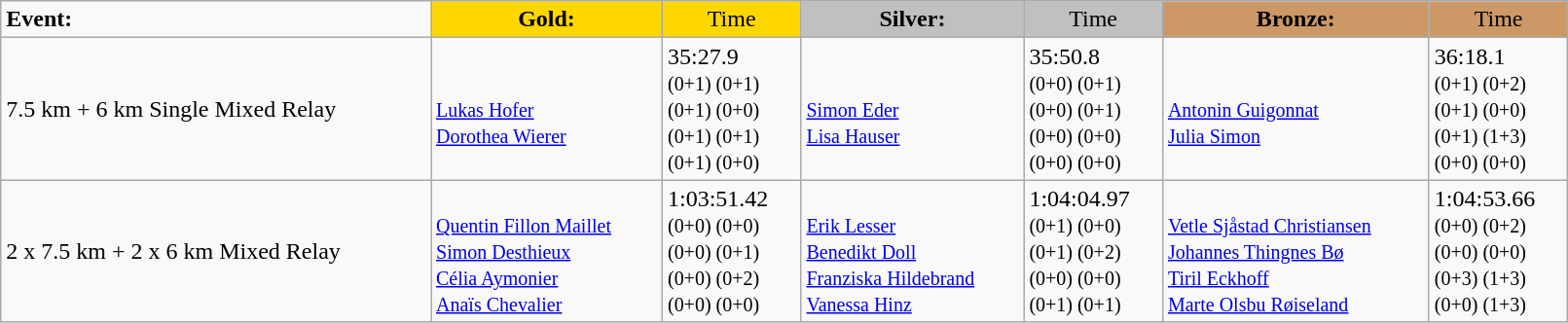<table class="wikitable" border="1" style="width:85%;">
<tr>
<td><strong>Event:</strong></td>
<td style="text-align:center;background-color:gold;"><strong>Gold:</strong></td>
<td style="text-align:center;background-color:gold;">Time</td>
<td style="text-align:center;background-color:silver;"><strong>Silver:</strong></td>
<td style="text-align:center;background-color:silver;">Time</td>
<td style="text-align:center;background-color:#CC9966;"><strong>Bronze:</strong></td>
<td style="text-align:center;background-color:#CC9966;">Time</td>
</tr>
<tr>
<td>7.5 km + 6 km Single Mixed Relay</td>
<td><strong></strong><br><small><a href='#'>Lukas Hofer</a><br><a href='#'>Dorothea Wierer</a></small></td>
<td>35:27.9<br><small>(0+1) (0+1)<br>(0+1) (0+0)<br>(0+1) (0+1)<br>(0+1) (0+0)</small></td>
<td><br><small><a href='#'>Simon Eder</a><br><a href='#'>Lisa Hauser</a></small></td>
<td>35:50.8<br><small>(0+0) (0+1)<br>(0+0) (0+1)<br>(0+0) (0+0)<br>(0+0) (0+0)</small></td>
<td><br><small><a href='#'>Antonin Guigonnat</a><br><a href='#'>Julia Simon</a></small></td>
<td>36:18.1<br><small>(0+1) (0+2)<br>(0+1) (0+0)<br>(0+1) (1+3)<br>(0+0) (0+0)</small></td>
</tr>
<tr>
<td>2 x 7.5 km + 2 x 6 km Mixed Relay</td>
<td><strong></strong><br><small><a href='#'>Quentin Fillon Maillet</a><br><a href='#'>Simon Desthieux</a><br><a href='#'>Célia Aymonier</a><br><a href='#'>Anaïs Chevalier</a></small></td>
<td>1:03:51.42<br><small>(0+0) (0+0)<br>(0+0) (0+1)<br>(0+0) (0+2)<br>(0+0) (0+0)</small></td>
<td><br><small><a href='#'>Erik Lesser</a><br><a href='#'>Benedikt Doll</a><br><a href='#'>Franziska Hildebrand</a><br><a href='#'>Vanessa Hinz</a></small></td>
<td>1:04:04.97<br><small>(0+1) (0+0)<br>(0+1) (0+2)<br>(0+0) (0+0)<br>(0+1) (0+1)</small></td>
<td><br><small><a href='#'>Vetle Sjåstad Christiansen</a><br><a href='#'>Johannes Thingnes Bø</a><br><a href='#'>Tiril Eckhoff</a><br><a href='#'>Marte Olsbu Røiseland</a></small></td>
<td>1:04:53.66<br><small>(0+0) (0+2)<br>(0+0) (0+0)<br>(0+3) (1+3)<br>(0+0) (1+3)</small></td>
</tr>
</table>
